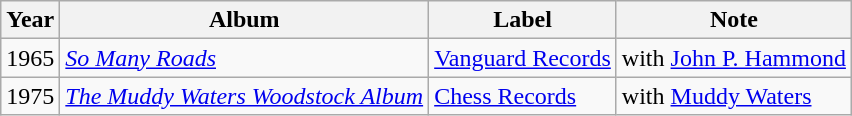<table class="wikitable">
<tr>
<th scope="col">Year</th>
<th scope="col">Album</th>
<th scope="col">Label</th>
<th scope="col">Note</th>
</tr>
<tr>
<td>1965</td>
<td scope="row"><em><a href='#'>So Many Roads</a></em></td>
<td><a href='#'>Vanguard Records</a></td>
<td>with <a href='#'>John P. Hammond</a></td>
</tr>
<tr>
<td>1975</td>
<td scope="row"><em><a href='#'>The Muddy Waters Woodstock Album</a></em></td>
<td><a href='#'>Chess Records</a></td>
<td>with <a href='#'>Muddy Waters</a></td>
</tr>
</table>
